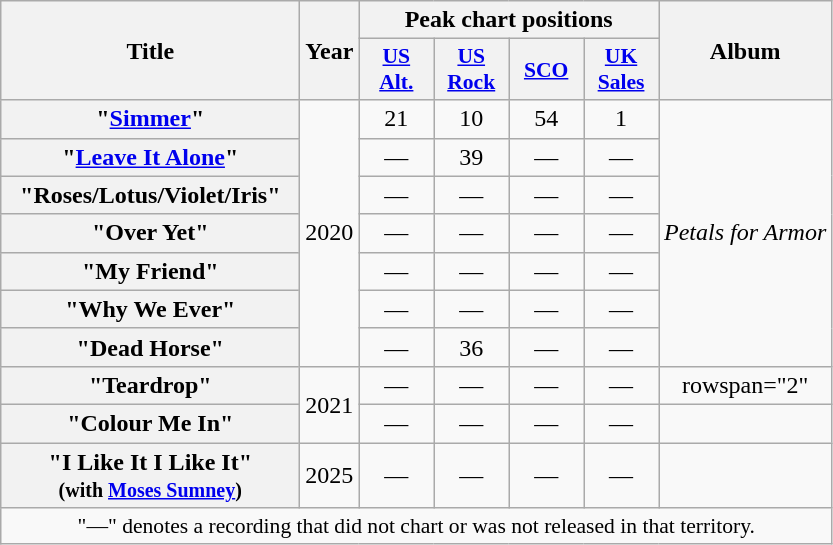<table class="wikitable plainrowheaders" style="text-align:center;" id="singlestable">
<tr>
<th scope="col" rowspan="2" style="width:12em;">Title</th>
<th scope="col" rowspan="2">Year</th>
<th scope="col" colspan="4">Peak chart positions</th>
<th scope="col" rowspan="2">Album</th>
</tr>
<tr>
<th scope="col" style="width:3em;font-size:90%;"><a href='#'>US<br>Alt.</a><br></th>
<th scope="col" style="width:3em;font-size:90%;"><a href='#'>US<br>Rock</a><br></th>
<th scope="col" style="width:3em;font-size:90%;"><a href='#'>SCO</a><br></th>
<th scope="col" style="width:3em;font-size:90%;"><a href='#'>UK<br>Sales</a><br></th>
</tr>
<tr>
<th scope="row">"<a href='#'>Simmer</a>"</th>
<td rowspan="7">2020</td>
<td>21</td>
<td>10</td>
<td>54</td>
<td>1</td>
<td rowspan="7"><em>Petals for Armor</em></td>
</tr>
<tr>
<th scope="row">"<a href='#'>Leave It Alone</a>"</th>
<td>—</td>
<td>39</td>
<td>—</td>
<td>—</td>
</tr>
<tr>
<th scope="row">"Roses/Lotus/Violet/Iris"</th>
<td>—</td>
<td>—</td>
<td>—</td>
<td>—</td>
</tr>
<tr>
<th scope="row">"Over Yet"</th>
<td>—</td>
<td>—</td>
<td>—</td>
<td>—</td>
</tr>
<tr>
<th scope="row">"My Friend"</th>
<td>—</td>
<td>—</td>
<td>—</td>
<td>—</td>
</tr>
<tr>
<th scope="row">"Why We Ever"</th>
<td>—</td>
<td>—</td>
<td>—</td>
<td>—</td>
</tr>
<tr>
<th scope="row">"Dead Horse"</th>
<td>—</td>
<td>36</td>
<td>—</td>
<td>—</td>
</tr>
<tr>
<th scope="row">"Teardrop"</th>
<td rowspan="2">2021</td>
<td>—</td>
<td>—</td>
<td>—</td>
<td>—</td>
<td>rowspan="2" </td>
</tr>
<tr>
<th scope="row">"Colour Me In"</th>
<td>—</td>
<td>—</td>
<td>—</td>
<td>—</td>
</tr>
<tr>
<th scope="row">"I Like It I Like It"<br><small>(with <a href='#'>Moses Sumney</a>)</small></th>
<td>2025</td>
<td>—</td>
<td>—</td>
<td>—</td>
<td>—</td>
<td></td>
</tr>
<tr>
<td colspan="7" style="font-size:90%">"—" denotes a recording that did not chart or was not released in that territory.</td>
</tr>
</table>
